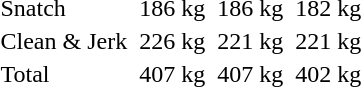<table>
<tr>
<td>Snatch</td>
<td></td>
<td>186 kg</td>
<td></td>
<td>186 kg</td>
<td></td>
<td>182 kg</td>
</tr>
<tr>
<td>Clean & Jerk</td>
<td></td>
<td>226 kg</td>
<td></td>
<td>221 kg</td>
<td></td>
<td>221 kg</td>
</tr>
<tr>
<td>Total</td>
<td></td>
<td>407 kg</td>
<td></td>
<td>407 kg</td>
<td></td>
<td>402 kg</td>
</tr>
</table>
